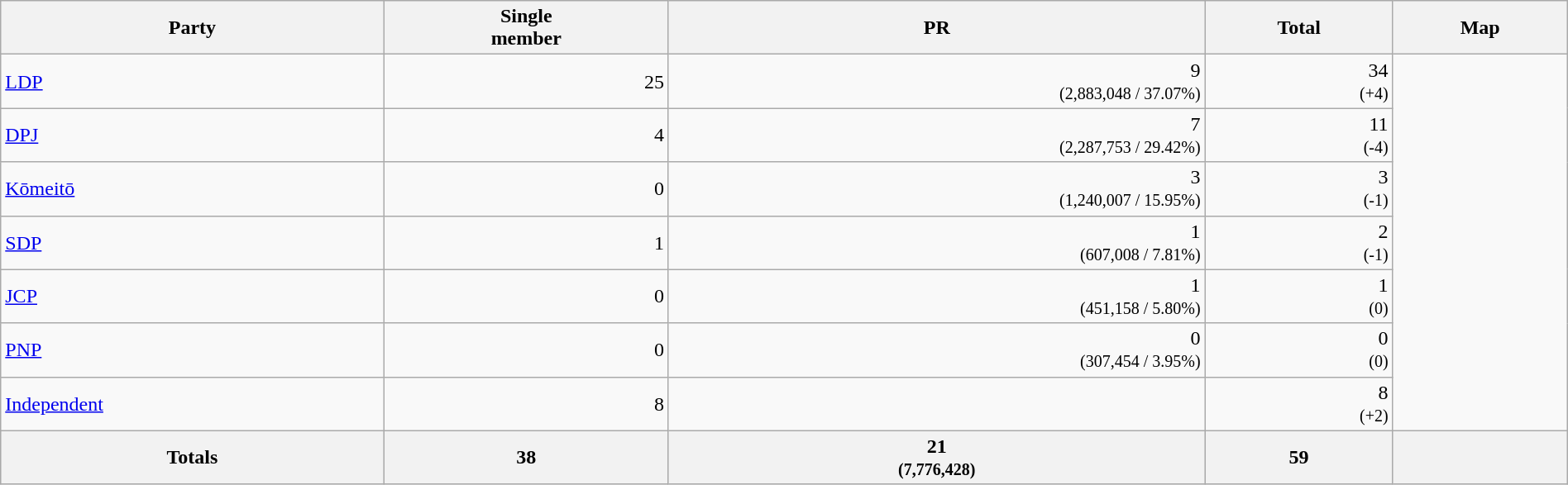<table class="wikitable" width="100%">
<tr>
<th>Party</th>
<th>Single<br>member</th>
<th>PR</th>
<th>Total</th>
<th>Map</th>
</tr>
<tr>
<td><a href='#'>LDP</a></td>
<td align="right">25</td>
<td align="right">9<br><small>(2,883,048 / 37.07%)</small></td>
<td align="right">34<br><small>(+4)</small></td>
<td rowspan=7 align="center"></td>
</tr>
<tr>
<td><a href='#'>DPJ</a></td>
<td align="right">4</td>
<td align="right">7<br><small>(2,287,753 / 29.42%)</small></td>
<td align="right">11<br><small>(-4)</small></td>
</tr>
<tr>
<td><a href='#'>Kōmeitō</a></td>
<td align="right">0</td>
<td align="right">3<br><small>(1,240,007 / 15.95%)</small></td>
<td align="right">3<br><small>(-1)</small></td>
</tr>
<tr>
<td><a href='#'>SDP</a></td>
<td align="right">1</td>
<td align="right">1<br><small>(607,008 / 7.81%)</small></td>
<td align="right">2<br><small>(-1)</small></td>
</tr>
<tr>
<td><a href='#'>JCP</a></td>
<td align="right">0</td>
<td align="right">1<br><small>(451,158 / 5.80%)</small></td>
<td align="right">1<br><small>(0)</small></td>
</tr>
<tr>
<td><a href='#'>PNP</a></td>
<td align="right">0</td>
<td align="right">0<br><small>(307,454 / 3.95%)</small></td>
<td align="right">0<br><small>(0)</small></td>
</tr>
<tr>
<td><a href='#'>Independent</a></td>
<td align="right">8</td>
<td align="right"></td>
<td align="right">8<br><small>(+2)</small></td>
</tr>
<tr bgcolor=lightgrey>
<th><strong>Totals</strong></th>
<th align="right">38</th>
<th align="right">21<br><small>(7,776,428)</small></th>
<th align="right">59</th>
<th></th>
</tr>
</table>
